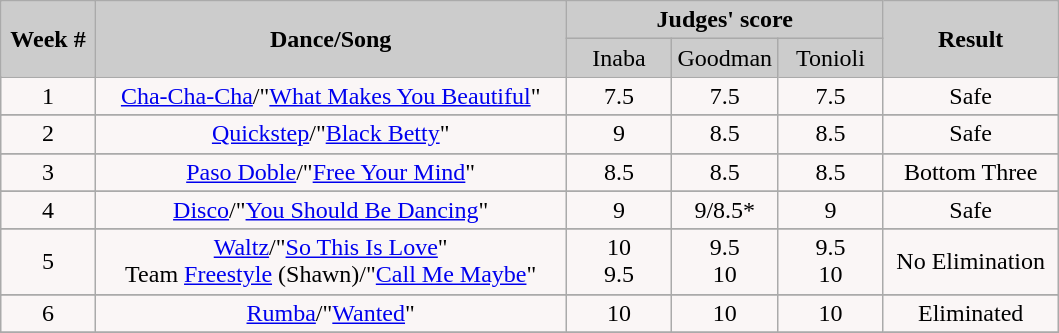<table class="wikitable" style="float:left;">
<tr style="text-align:Center; background:#ccc;">
<td rowspan="2"><strong>Week #</strong></td>
<td rowspan="2"><strong>Dance/Song</strong></td>
<td colspan="3"><strong>Judges' score</strong></td>
<td rowspan="2"><strong>Result</strong></td>
</tr>
<tr style="text-align:center; background:#ccc;">
<td style="width:10%; ">Inaba</td>
<td style="width:10%; ">Goodman</td>
<td style="width:10%; ">Tonioli</td>
</tr>
<tr>
<td style="text-align:center; background:#faf6f6;">1</td>
<td style="text-align:center; background:#faf6f6;"><a href='#'>Cha-Cha-Cha</a>/"<a href='#'>What Makes You Beautiful</a>"</td>
<td style="text-align:center; background:#faf6f6;">7.5</td>
<td style="text-align:center; background:#faf6f6;">7.5</td>
<td style="text-align:center; background:#faf6f6;">7.5</td>
<td style="text-align:center; background:#faf6f6;">Safe</td>
</tr>
<tr style="text-align:center; background:#faf6f6;">
</tr>
<tr>
<td style="text-align:center; background:#faf6f6;">2</td>
<td style="text-align:center; background:#faf6f6;"><a href='#'>Quickstep</a>/"<a href='#'>Black Betty</a>"</td>
<td style="text-align:center; background:#faf6f6;">9</td>
<td style="text-align:center; background:#faf6f6;">8.5</td>
<td style="text-align:center; background:#faf6f6;">8.5</td>
<td style="text-align:center; background:#faf6f6;">Safe</td>
</tr>
<tr style="text-align:center; background:#faf6f6;">
</tr>
<tr>
<td style="text-align:center; background:#faf6f6;">3</td>
<td style="text-align:center; background:#faf6f6;"><a href='#'>Paso Doble</a>/"<a href='#'>Free Your Mind</a>"</td>
<td style="text-align:center; background:#faf6f6;">8.5</td>
<td style="text-align:center; background:#faf6f6;">8.5</td>
<td style="text-align:center; background:#faf6f6;">8.5</td>
<td style="text-align:center; background:#faf6f6;">Bottom Three</td>
</tr>
<tr style="text-align:center; background:#faf6f6;">
</tr>
<tr>
<td style="text-align:center; background:#faf6f6;">4</td>
<td style="text-align:center; background:#faf6f6;"><a href='#'>Disco</a>/"<a href='#'>You Should Be Dancing</a>"</td>
<td style="text-align:center; background:#faf6f6;">9</td>
<td style="text-align:center; background:#faf6f6;">9/8.5*</td>
<td style="text-align:center; background:#faf6f6;">9</td>
<td style="text-align:center; background:#faf6f6;">Safe</td>
</tr>
<tr style="text-align:center; background:#faf6f6;">
</tr>
<tr>
<td style="text-align:center; background:#faf6f6;">5</td>
<td style="text-align:center; background:#faf6f6;"><a href='#'>Waltz</a>/"<a href='#'>So This Is Love</a>" <br>  Team <a href='#'>Freestyle</a> (Shawn)/"<a href='#'>Call Me Maybe</a>"</td>
<td style="text-align:center; background:#faf6f6;">10 <br> 9.5</td>
<td style="text-align:center; background:#faf6f6;">9.5 <br> 10</td>
<td style="text-align:center; background:#faf6f6;">9.5 <br> 10</td>
<td style="text-align:center; background:#faf6f6;">No Elimination</td>
</tr>
<tr style="text-align:center; background:#faf6f6;">
</tr>
<tr>
<td style="text-align:center; background:#faf6f6;">6</td>
<td style="text-align:center; background:#faf6f6;"><a href='#'>Rumba</a>/"<a href='#'>Wanted</a>"</td>
<td style="text-align:center; background:#faf6f6;">10</td>
<td style="text-align:center; background:#faf6f6;">10</td>
<td style="text-align:center; background:#faf6f6;">10</td>
<td style="text-align:center; background:#faf6f6;">Eliminated</td>
</tr>
<tr style="text-align:center; background:#faf6f6;">
</tr>
</table>
